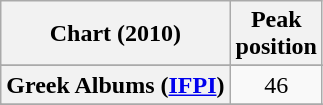<table class="wikitable sortable plainrowheaders">
<tr>
<th scope="col">Chart (2010)</th>
<th scope="col">Peak<br>position</th>
</tr>
<tr>
</tr>
<tr>
</tr>
<tr>
</tr>
<tr>
<th scope="row">Greek Albums (<a href='#'>IFPI</a>)</th>
<td style="text-align:center">46</td>
</tr>
<tr>
</tr>
<tr>
</tr>
<tr>
</tr>
</table>
